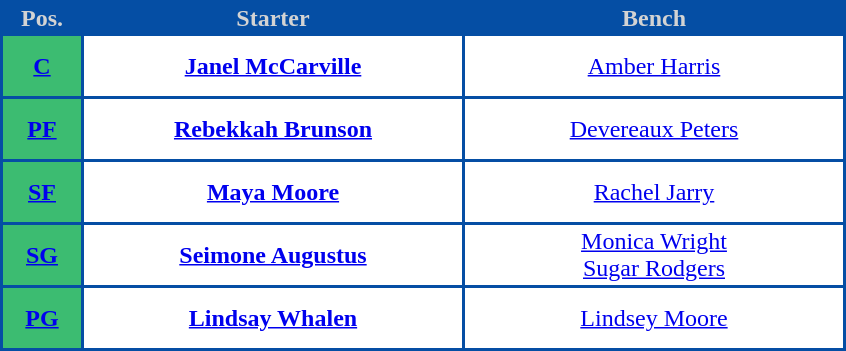<table style="text-align: center; background:#054EA4; color:#D3D3D3">
<tr>
<th width="50">Pos.</th>
<th width="250">Starter</th>
<th width="250">Bench</th>
</tr>
<tr style="height:40px; background:white; color:#092C57">
<th style="background:#3CBC71"><a href='#'><span>C</span></a></th>
<td><strong><a href='#'>Janel McCarville</a></strong></td>
<td><a href='#'>Amber Harris</a></td>
</tr>
<tr style="height:40px; background:white; color:#092C57">
<th style="background:#3CBC71"><a href='#'><span>PF</span></a></th>
<td><strong><a href='#'>Rebekkah Brunson</a></strong></td>
<td><a href='#'>Devereaux Peters</a></td>
</tr>
<tr style="height:40px; background:white; color:#092C57">
<th style="background:#3CBC71"><a href='#'><span>SF</span></a></th>
<td><strong><a href='#'>Maya Moore</a></strong></td>
<td><a href='#'>Rachel Jarry</a></td>
</tr>
<tr style="height:40px; background:white; color:#092C57">
<th style="background:#3CBC71"><a href='#'><span>SG</span></a></th>
<td><strong><a href='#'>Seimone Augustus</a></strong></td>
<td><a href='#'>Monica Wright</a><br><a href='#'>Sugar Rodgers</a></td>
</tr>
<tr style="height:40px; background:white; color:#092C57">
<th style="background:#3CBC71"><a href='#'><span>PG</span></a></th>
<td><strong><a href='#'>Lindsay Whalen</a></strong></td>
<td><a href='#'>Lindsey Moore</a></td>
</tr>
</table>
